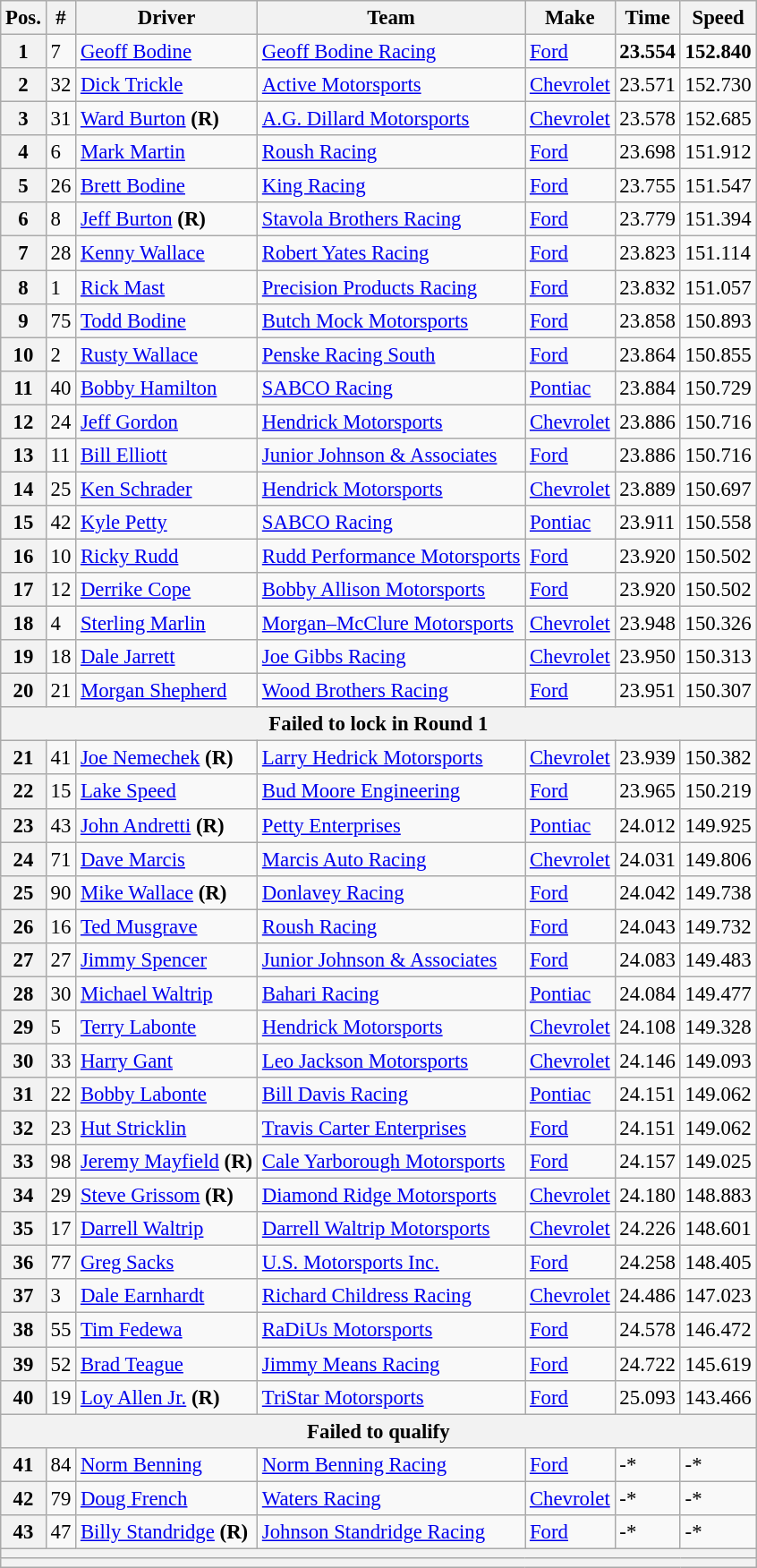<table class="wikitable" style="font-size:95%">
<tr>
<th>Pos.</th>
<th>#</th>
<th>Driver</th>
<th>Team</th>
<th>Make</th>
<th>Time</th>
<th>Speed</th>
</tr>
<tr>
<th>1</th>
<td>7</td>
<td><a href='#'>Geoff Bodine</a></td>
<td><a href='#'>Geoff Bodine Racing</a></td>
<td><a href='#'>Ford</a></td>
<td><strong>23.554</strong></td>
<td><strong>152.840</strong></td>
</tr>
<tr>
<th>2</th>
<td>32</td>
<td><a href='#'>Dick Trickle</a></td>
<td><a href='#'>Active Motorsports</a></td>
<td><a href='#'>Chevrolet</a></td>
<td>23.571</td>
<td>152.730</td>
</tr>
<tr>
<th>3</th>
<td>31</td>
<td><a href='#'>Ward Burton</a> <strong>(R)</strong></td>
<td><a href='#'>A.G. Dillard Motorsports</a></td>
<td><a href='#'>Chevrolet</a></td>
<td>23.578</td>
<td>152.685</td>
</tr>
<tr>
<th>4</th>
<td>6</td>
<td><a href='#'>Mark Martin</a></td>
<td><a href='#'>Roush Racing</a></td>
<td><a href='#'>Ford</a></td>
<td>23.698</td>
<td>151.912</td>
</tr>
<tr>
<th>5</th>
<td>26</td>
<td><a href='#'>Brett Bodine</a></td>
<td><a href='#'>King Racing</a></td>
<td><a href='#'>Ford</a></td>
<td>23.755</td>
<td>151.547</td>
</tr>
<tr>
<th>6</th>
<td>8</td>
<td><a href='#'>Jeff Burton</a> <strong>(R)</strong></td>
<td><a href='#'>Stavola Brothers Racing</a></td>
<td><a href='#'>Ford</a></td>
<td>23.779</td>
<td>151.394</td>
</tr>
<tr>
<th>7</th>
<td>28</td>
<td><a href='#'>Kenny Wallace</a></td>
<td><a href='#'>Robert Yates Racing</a></td>
<td><a href='#'>Ford</a></td>
<td>23.823</td>
<td>151.114</td>
</tr>
<tr>
<th>8</th>
<td>1</td>
<td><a href='#'>Rick Mast</a></td>
<td><a href='#'>Precision Products Racing</a></td>
<td><a href='#'>Ford</a></td>
<td>23.832</td>
<td>151.057</td>
</tr>
<tr>
<th>9</th>
<td>75</td>
<td><a href='#'>Todd Bodine</a></td>
<td><a href='#'>Butch Mock Motorsports</a></td>
<td><a href='#'>Ford</a></td>
<td>23.858</td>
<td>150.893</td>
</tr>
<tr>
<th>10</th>
<td>2</td>
<td><a href='#'>Rusty Wallace</a></td>
<td><a href='#'>Penske Racing South</a></td>
<td><a href='#'>Ford</a></td>
<td>23.864</td>
<td>150.855</td>
</tr>
<tr>
<th>11</th>
<td>40</td>
<td><a href='#'>Bobby Hamilton</a></td>
<td><a href='#'>SABCO Racing</a></td>
<td><a href='#'>Pontiac</a></td>
<td>23.884</td>
<td>150.729</td>
</tr>
<tr>
<th>12</th>
<td>24</td>
<td><a href='#'>Jeff Gordon</a></td>
<td><a href='#'>Hendrick Motorsports</a></td>
<td><a href='#'>Chevrolet</a></td>
<td>23.886</td>
<td>150.716</td>
</tr>
<tr>
<th>13</th>
<td>11</td>
<td><a href='#'>Bill Elliott</a></td>
<td><a href='#'>Junior Johnson & Associates</a></td>
<td><a href='#'>Ford</a></td>
<td>23.886</td>
<td>150.716</td>
</tr>
<tr>
<th>14</th>
<td>25</td>
<td><a href='#'>Ken Schrader</a></td>
<td><a href='#'>Hendrick Motorsports</a></td>
<td><a href='#'>Chevrolet</a></td>
<td>23.889</td>
<td>150.697</td>
</tr>
<tr>
<th>15</th>
<td>42</td>
<td><a href='#'>Kyle Petty</a></td>
<td><a href='#'>SABCO Racing</a></td>
<td><a href='#'>Pontiac</a></td>
<td>23.911</td>
<td>150.558</td>
</tr>
<tr>
<th>16</th>
<td>10</td>
<td><a href='#'>Ricky Rudd</a></td>
<td><a href='#'>Rudd Performance Motorsports</a></td>
<td><a href='#'>Ford</a></td>
<td>23.920</td>
<td>150.502</td>
</tr>
<tr>
<th>17</th>
<td>12</td>
<td><a href='#'>Derrike Cope</a></td>
<td><a href='#'>Bobby Allison Motorsports</a></td>
<td><a href='#'>Ford</a></td>
<td>23.920</td>
<td>150.502</td>
</tr>
<tr>
<th>18</th>
<td>4</td>
<td><a href='#'>Sterling Marlin</a></td>
<td><a href='#'>Morgan–McClure Motorsports</a></td>
<td><a href='#'>Chevrolet</a></td>
<td>23.948</td>
<td>150.326</td>
</tr>
<tr>
<th>19</th>
<td>18</td>
<td><a href='#'>Dale Jarrett</a></td>
<td><a href='#'>Joe Gibbs Racing</a></td>
<td><a href='#'>Chevrolet</a></td>
<td>23.950</td>
<td>150.313</td>
</tr>
<tr>
<th>20</th>
<td>21</td>
<td><a href='#'>Morgan Shepherd</a></td>
<td><a href='#'>Wood Brothers Racing</a></td>
<td><a href='#'>Ford</a></td>
<td>23.951</td>
<td>150.307</td>
</tr>
<tr>
<th colspan="7">Failed to lock in Round 1</th>
</tr>
<tr>
<th>21</th>
<td>41</td>
<td><a href='#'>Joe Nemechek</a> <strong>(R)</strong></td>
<td><a href='#'>Larry Hedrick Motorsports</a></td>
<td><a href='#'>Chevrolet</a></td>
<td>23.939</td>
<td>150.382</td>
</tr>
<tr>
<th>22</th>
<td>15</td>
<td><a href='#'>Lake Speed</a></td>
<td><a href='#'>Bud Moore Engineering</a></td>
<td><a href='#'>Ford</a></td>
<td>23.965</td>
<td>150.219</td>
</tr>
<tr>
<th>23</th>
<td>43</td>
<td><a href='#'>John Andretti</a> <strong>(R)</strong></td>
<td><a href='#'>Petty Enterprises</a></td>
<td><a href='#'>Pontiac</a></td>
<td>24.012</td>
<td>149.925</td>
</tr>
<tr>
<th>24</th>
<td>71</td>
<td><a href='#'>Dave Marcis</a></td>
<td><a href='#'>Marcis Auto Racing</a></td>
<td><a href='#'>Chevrolet</a></td>
<td>24.031</td>
<td>149.806</td>
</tr>
<tr>
<th>25</th>
<td>90</td>
<td><a href='#'>Mike Wallace</a> <strong>(R)</strong></td>
<td><a href='#'>Donlavey Racing</a></td>
<td><a href='#'>Ford</a></td>
<td>24.042</td>
<td>149.738</td>
</tr>
<tr>
<th>26</th>
<td>16</td>
<td><a href='#'>Ted Musgrave</a></td>
<td><a href='#'>Roush Racing</a></td>
<td><a href='#'>Ford</a></td>
<td>24.043</td>
<td>149.732</td>
</tr>
<tr>
<th>27</th>
<td>27</td>
<td><a href='#'>Jimmy Spencer</a></td>
<td><a href='#'>Junior Johnson & Associates</a></td>
<td><a href='#'>Ford</a></td>
<td>24.083</td>
<td>149.483</td>
</tr>
<tr>
<th>28</th>
<td>30</td>
<td><a href='#'>Michael Waltrip</a></td>
<td><a href='#'>Bahari Racing</a></td>
<td><a href='#'>Pontiac</a></td>
<td>24.084</td>
<td>149.477</td>
</tr>
<tr>
<th>29</th>
<td>5</td>
<td><a href='#'>Terry Labonte</a></td>
<td><a href='#'>Hendrick Motorsports</a></td>
<td><a href='#'>Chevrolet</a></td>
<td>24.108</td>
<td>149.328</td>
</tr>
<tr>
<th>30</th>
<td>33</td>
<td><a href='#'>Harry Gant</a></td>
<td><a href='#'>Leo Jackson Motorsports</a></td>
<td><a href='#'>Chevrolet</a></td>
<td>24.146</td>
<td>149.093</td>
</tr>
<tr>
<th>31</th>
<td>22</td>
<td><a href='#'>Bobby Labonte</a></td>
<td><a href='#'>Bill Davis Racing</a></td>
<td><a href='#'>Pontiac</a></td>
<td>24.151</td>
<td>149.062</td>
</tr>
<tr>
<th>32</th>
<td>23</td>
<td><a href='#'>Hut Stricklin</a></td>
<td><a href='#'>Travis Carter Enterprises</a></td>
<td><a href='#'>Ford</a></td>
<td>24.151</td>
<td>149.062</td>
</tr>
<tr>
<th>33</th>
<td>98</td>
<td><a href='#'>Jeremy Mayfield</a> <strong>(R)</strong></td>
<td><a href='#'>Cale Yarborough Motorsports</a></td>
<td><a href='#'>Ford</a></td>
<td>24.157</td>
<td>149.025</td>
</tr>
<tr>
<th>34</th>
<td>29</td>
<td><a href='#'>Steve Grissom</a> <strong>(R)</strong></td>
<td><a href='#'>Diamond Ridge Motorsports</a></td>
<td><a href='#'>Chevrolet</a></td>
<td>24.180</td>
<td>148.883</td>
</tr>
<tr>
<th>35</th>
<td>17</td>
<td><a href='#'>Darrell Waltrip</a></td>
<td><a href='#'>Darrell Waltrip Motorsports</a></td>
<td><a href='#'>Chevrolet</a></td>
<td>24.226</td>
<td>148.601</td>
</tr>
<tr>
<th>36</th>
<td>77</td>
<td><a href='#'>Greg Sacks</a></td>
<td><a href='#'>U.S. Motorsports Inc.</a></td>
<td><a href='#'>Ford</a></td>
<td>24.258</td>
<td>148.405</td>
</tr>
<tr>
<th>37</th>
<td>3</td>
<td><a href='#'>Dale Earnhardt</a></td>
<td><a href='#'>Richard Childress Racing</a></td>
<td><a href='#'>Chevrolet</a></td>
<td>24.486</td>
<td>147.023</td>
</tr>
<tr>
<th>38</th>
<td>55</td>
<td><a href='#'>Tim Fedewa</a></td>
<td><a href='#'>RaDiUs Motorsports</a></td>
<td><a href='#'>Ford</a></td>
<td>24.578</td>
<td>146.472</td>
</tr>
<tr>
<th>39</th>
<td>52</td>
<td><a href='#'>Brad Teague</a></td>
<td><a href='#'>Jimmy Means Racing</a></td>
<td><a href='#'>Ford</a></td>
<td>24.722</td>
<td>145.619</td>
</tr>
<tr>
<th>40</th>
<td>19</td>
<td><a href='#'>Loy Allen Jr.</a> <strong>(R)</strong></td>
<td><a href='#'>TriStar Motorsports</a></td>
<td><a href='#'>Ford</a></td>
<td>25.093</td>
<td>143.466</td>
</tr>
<tr>
<th colspan="7">Failed to qualify</th>
</tr>
<tr>
<th>41</th>
<td>84</td>
<td><a href='#'>Norm Benning</a></td>
<td><a href='#'>Norm Benning Racing</a></td>
<td><a href='#'>Ford</a></td>
<td>-*</td>
<td>-*</td>
</tr>
<tr>
<th>42</th>
<td>79</td>
<td><a href='#'>Doug French</a></td>
<td><a href='#'>Waters Racing</a></td>
<td><a href='#'>Chevrolet</a></td>
<td>-*</td>
<td>-*</td>
</tr>
<tr>
<th>43</th>
<td>47</td>
<td><a href='#'>Billy Standridge</a> <strong>(R)</strong></td>
<td><a href='#'>Johnson Standridge Racing</a></td>
<td><a href='#'>Ford</a></td>
<td>-*</td>
<td>-*</td>
</tr>
<tr>
<th colspan="7"></th>
</tr>
<tr>
<th colspan="7"></th>
</tr>
</table>
